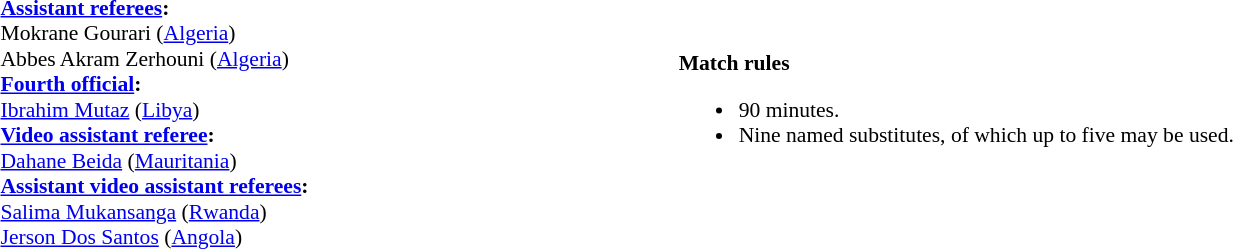<table style="width:100%;font-size:90%">
<tr>
<td><br><strong><a href='#'>Assistant referees</a>:</strong>
<br>Mokrane Gourari (<a href='#'>Algeria</a>)
<br>Abbes Akram Zerhouni (<a href='#'>Algeria</a>)
<br><strong><a href='#'>Fourth official</a>:</strong>
<br><a href='#'>Ibrahim Mutaz</a> (<a href='#'>Libya</a>)
<br><strong><a href='#'>Video assistant referee</a>:</strong>
<br><a href='#'>Dahane Beida</a> (<a href='#'>Mauritania</a>)
<br><strong><a href='#'>Assistant video assistant referees</a>:</strong>
<br><a href='#'>Salima Mukansanga</a> (<a href='#'>Rwanda</a>)
<br><a href='#'>Jerson Dos Santos</a> (<a href='#'>Angola</a>)</td>
<td><strong>Match rules</strong><br><ul><li>90 minutes.</li><li>Nine named substitutes, of which up to five may be used.</li></ul></td>
</tr>
</table>
